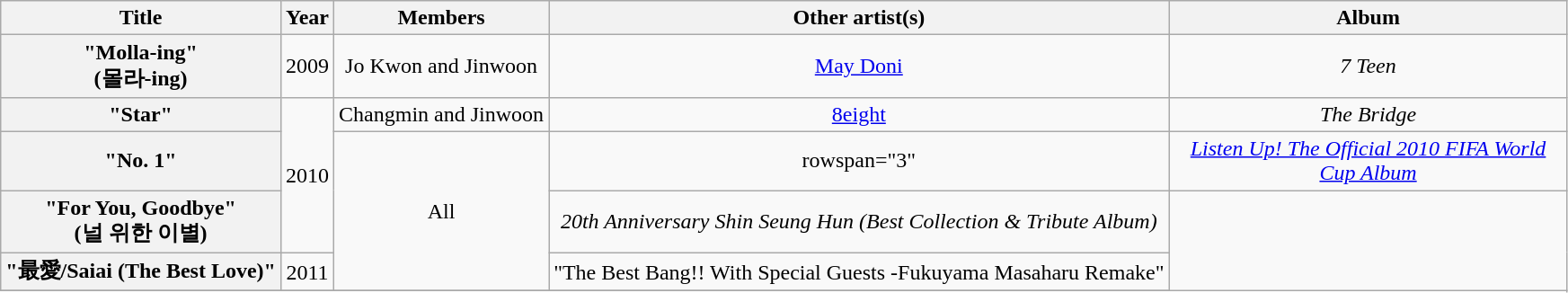<table class="wikitable plainrowheaders" style="text-align:center">
<tr>
<th scope="col">Title</th>
<th scope="col">Year</th>
<th scope="col">Members</th>
<th scope="col">Other artist(s)</th>
<th scope="col" style="width:18em;">Album</th>
</tr>
<tr>
<th scope="row">"Molla-ing"<br>(몰라-ing)</th>
<td>2009</td>
<td>Jo Kwon and Jinwoon</td>
<td><a href='#'>May Doni</a></td>
<td><em>7 Teen</em></td>
</tr>
<tr>
<th scope="row">"Star"</th>
<td rowspan="3">2010</td>
<td>Changmin and Jinwoon</td>
<td><a href='#'>8eight</a></td>
<td><em>The Bridge</em></td>
</tr>
<tr>
<th scope="row">"No. 1"</th>
<td rowspan="3">All</td>
<td>rowspan="3" </td>
<td><em><a href='#'>Listen Up! The Official 2010 FIFA World Cup Album</a></em></td>
</tr>
<tr>
<th scope="row">"For You, Goodbye"<br>(널 위한 이별)</th>
<td><em>20th Anniversary Shin Seung Hun (Best Collection & Tribute Album)</em></td>
</tr>
<tr>
<th scope="row">"最愛/Saiai (The Best Love)"</th>
<td>2011</td>
<td>"The Best Bang!! With Special Guests -Fukuyama Masaharu Remake"</td>
</tr>
<tr>
</tr>
</table>
